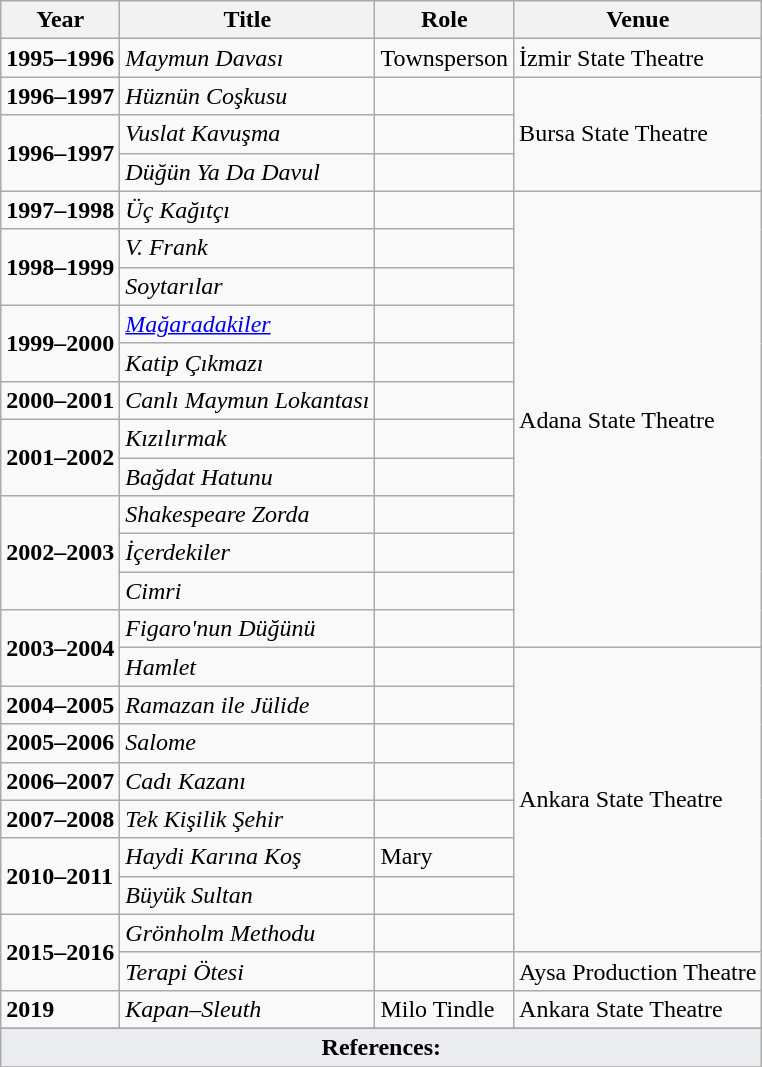<table class="wikitable">
<tr>
<th>Year</th>
<th>Title</th>
<th>Role</th>
<th>Venue</th>
</tr>
<tr>
<td><strong>1995–1996</strong></td>
<td><em>Maymun Davası</em></td>
<td>Townsperson</td>
<td>İzmir State Theatre</td>
</tr>
<tr>
<td><strong>1996–1997</strong></td>
<td><em>Hüznün Coşkusu</em></td>
<td></td>
<td rowspan="3">Bursa State Theatre</td>
</tr>
<tr>
<td rowspan="2"><strong>1996–1997</strong></td>
<td><em>Vuslat Kavuşma</em></td>
<td></td>
</tr>
<tr>
<td><em>Düğün Ya Da Davul</em></td>
<td></td>
</tr>
<tr>
<td><strong>1997–1998</strong></td>
<td><em>Üç Kağıtçı</em></td>
<td></td>
<td rowspan="12">Adana State Theatre</td>
</tr>
<tr>
<td rowspan="2"><strong>1998–1999</strong></td>
<td><em>V. Frank</em></td>
<td></td>
</tr>
<tr>
<td><em>Soytarılar</em></td>
<td></td>
</tr>
<tr>
<td rowspan="2"><strong>1999–2000</strong></td>
<td><em><a href='#'>Mağaradakiler</a></em></td>
<td></td>
</tr>
<tr>
<td><em>Katip Çıkmazı</em></td>
<td></td>
</tr>
<tr>
<td><strong>2000–2001</strong></td>
<td><em>Canlı Maymun Lokantası</em></td>
<td></td>
</tr>
<tr>
<td rowspan="2"><strong>2001–2002</strong></td>
<td><em>Kızılırmak</em></td>
<td></td>
</tr>
<tr>
<td><em>Bağdat Hatunu</em></td>
<td></td>
</tr>
<tr>
<td rowspan="3"><strong>2002–2003</strong></td>
<td><em>Shakespeare Zorda</em></td>
<td></td>
</tr>
<tr>
<td><em>İçerdekiler</em></td>
<td></td>
</tr>
<tr>
<td><em>Cimri</em></td>
<td></td>
</tr>
<tr>
<td rowspan="2"><strong>2003–2004</strong></td>
<td><em>Figaro'nun Düğünü</em></td>
<td></td>
</tr>
<tr>
<td><em>Hamlet</em></td>
<td></td>
<td rowspan="8">Ankara State Theatre</td>
</tr>
<tr>
<td><strong>2004–2005</strong></td>
<td><em>Ramazan ile Jülide</em></td>
<td></td>
</tr>
<tr>
<td><strong>2005–2006</strong></td>
<td><em>Salome</em></td>
<td></td>
</tr>
<tr>
<td><strong>2006–2007</strong></td>
<td><em>Cadı Kazanı</em></td>
<td></td>
</tr>
<tr>
<td><strong>2007–2008</strong></td>
<td><em>Tek Kişilik Şehir</em></td>
<td></td>
</tr>
<tr>
<td rowspan="2"><strong>2010–2011</strong></td>
<td><em>Haydi Karına Koş</em></td>
<td>Mary</td>
</tr>
<tr>
<td><em>Büyük Sultan</em></td>
<td></td>
</tr>
<tr>
<td rowspan="2"><strong>2015–2016</strong></td>
<td><em>Grönholm Methodu</em></td>
<td></td>
</tr>
<tr>
<td><em>Terapi Ötesi</em></td>
<td></td>
<td>Aysa Production Theatre</td>
</tr>
<tr>
<td><strong>2019</strong></td>
<td><em>Kapan–Sleuth</em></td>
<td>Milo Tindle</td>
<td>Ankara State Theatre</td>
</tr>
<tr>
</tr>
<tr class="sortbottom">
<td colspan="8" style="background-color:#EAECF0;text-align:center"><strong>References:</strong></td>
</tr>
<tr>
</tr>
</table>
